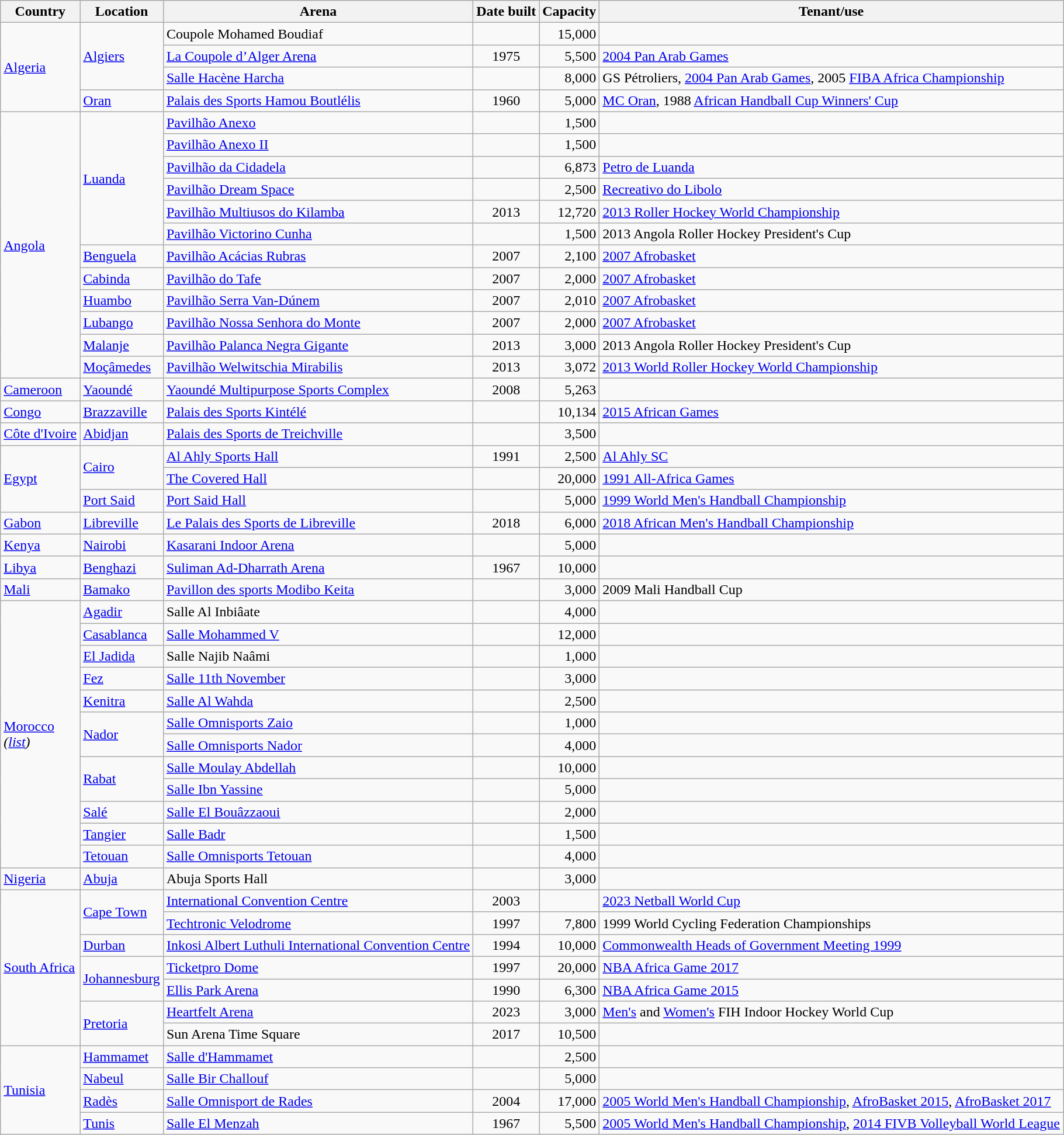<table class="wikitable sortable">
<tr>
<th>Country</th>
<th>Location</th>
<th>Arena</th>
<th>Date built</th>
<th>Capacity</th>
<th>Tenant/use</th>
</tr>
<tr>
<td rowspan="4"><a href='#'>Algeria</a></td>
<td rowspan="3"><a href='#'>Algiers</a></td>
<td>Coupole Mohamed Boudiaf</td>
<td align="center"></td>
<td align="right">15,000</td>
<td></td>
</tr>
<tr>
<td><a href='#'>La Coupole d’Alger Arena</a></td>
<td align="center">1975</td>
<td align="right">5,500</td>
<td><a href='#'>2004 Pan Arab Games</a></td>
</tr>
<tr>
<td><a href='#'>Salle Hacène Harcha</a></td>
<td align="center"></td>
<td align="right">8,000</td>
<td>GS Pétroliers, <a href='#'>2004 Pan Arab Games</a>, 2005 <a href='#'>FIBA Africa Championship</a></td>
</tr>
<tr>
<td><a href='#'>Oran</a></td>
<td><a href='#'>Palais des Sports Hamou Boutlélis</a></td>
<td align=center>1960</td>
<td align=right>5,000</td>
<td><a href='#'>MC Oran</a>, 1988 <a href='#'>African Handball Cup Winners' Cup</a></td>
</tr>
<tr>
<td rowspan="12"><a href='#'>Angola</a></td>
<td rowspan="6"><a href='#'>Luanda</a></td>
<td><a href='#'>Pavilhão Anexo</a></td>
<td></td>
<td align="right">1,500</td>
<td></td>
</tr>
<tr>
<td><a href='#'>Pavilhão Anexo II</a></td>
<td></td>
<td align=right>1,500</td>
<td></td>
</tr>
<tr>
<td><a href='#'>Pavilhão da Cidadela</a></td>
<td></td>
<td align="right">6,873</td>
<td><a href='#'>Petro de Luanda</a></td>
</tr>
<tr>
<td><a href='#'>Pavilhão Dream Space</a></td>
<td align="center"></td>
<td align="right">2,500</td>
<td><a href='#'>Recreativo do Libolo</a></td>
</tr>
<tr>
<td><a href='#'>Pavilhão Multiusos do Kilamba</a></td>
<td align="center">2013</td>
<td align="right">12,720</td>
<td><a href='#'>2013 Roller Hockey World Championship</a></td>
</tr>
<tr>
<td><a href='#'>Pavilhão Victorino Cunha</a></td>
<td></td>
<td align="right">1,500</td>
<td>2013 Angola Roller Hockey President's Cup</td>
</tr>
<tr>
<td><a href='#'>Benguela</a></td>
<td><a href='#'>Pavilhão Acácias Rubras</a></td>
<td align=center>2007</td>
<td align=right>2,100</td>
<td><a href='#'>2007 Afrobasket</a></td>
</tr>
<tr>
<td><a href='#'>Cabinda</a></td>
<td><a href='#'>Pavilhão do Tafe</a></td>
<td align=center>2007</td>
<td align=right>2,000</td>
<td><a href='#'>2007 Afrobasket</a></td>
</tr>
<tr>
<td><a href='#'>Huambo</a></td>
<td><a href='#'>Pavilhão Serra Van-Dúnem</a></td>
<td align=center>2007</td>
<td align=right>2,010</td>
<td><a href='#'>2007 Afrobasket</a></td>
</tr>
<tr>
<td><a href='#'>Lubango</a></td>
<td><a href='#'>Pavilhão Nossa Senhora do Monte</a></td>
<td align=center>2007</td>
<td align=right>2,000</td>
<td><a href='#'>2007 Afrobasket</a></td>
</tr>
<tr>
<td><a href='#'>Malanje</a></td>
<td><a href='#'>Pavilhão Palanca Negra Gigante</a></td>
<td align=center>2013</td>
<td align=right>3,000</td>
<td>2013 Angola Roller Hockey President's Cup</td>
</tr>
<tr>
<td><a href='#'>Moçâmedes</a></td>
<td><a href='#'>Pavilhão Welwitschia Mirabilis</a></td>
<td align=center>2013</td>
<td align=right>3,072</td>
<td><a href='#'>2013 World Roller Hockey World Championship</a></td>
</tr>
<tr>
<td><a href='#'>Cameroon</a></td>
<td><a href='#'>Yaoundé</a></td>
<td><a href='#'>Yaoundé Multipurpose Sports Complex</a></td>
<td align=center>2008</td>
<td align=right>5,263</td>
<td></td>
</tr>
<tr>
<td><a href='#'>Congo</a></td>
<td><a href='#'>Brazzaville</a></td>
<td><a href='#'>Palais des Sports Kintélé</a></td>
<td align=center></td>
<td align=right>10,134</td>
<td><a href='#'>2015 African Games</a></td>
</tr>
<tr>
<td><a href='#'>Côte d'Ivoire</a></td>
<td><a href='#'>Abidjan</a></td>
<td><a href='#'>Palais des Sports de Treichville</a></td>
<td></td>
<td align=right>3,500</td>
<td></td>
</tr>
<tr>
<td rowspan="3"><a href='#'>Egypt</a></td>
<td rowspan="2"><a href='#'>Cairo</a></td>
<td><a href='#'>Al Ahly Sports Hall</a></td>
<td align="center">1991</td>
<td align="right">2,500</td>
<td><a href='#'>Al Ahly SC</a></td>
</tr>
<tr>
<td><a href='#'>The Covered Hall</a></td>
<td></td>
<td align="right">20,000</td>
<td><a href='#'>1991 All-Africa Games</a></td>
</tr>
<tr>
<td><a href='#'>Port Said</a></td>
<td><a href='#'>Port Said Hall</a></td>
<td align=center></td>
<td align=right>5,000</td>
<td><a href='#'>1999 World Men's Handball Championship</a></td>
</tr>
<tr>
<td><a href='#'>Gabon</a></td>
<td><a href='#'>Libreville</a></td>
<td><a href='#'>Le Palais des Sports de Libreville</a></td>
<td align=center>2018</td>
<td align=right>6,000</td>
<td><a href='#'>2018 African Men's Handball Championship</a></td>
</tr>
<tr>
<td><a href='#'>Kenya</a></td>
<td><a href='#'>Nairobi</a></td>
<td><a href='#'>Kasarani Indoor Arena</a></td>
<td align=center></td>
<td align=right>5,000</td>
<td></td>
</tr>
<tr>
<td><a href='#'>Libya</a></td>
<td><a href='#'>Benghazi</a></td>
<td><a href='#'>Suliman Ad-Dharrath Arena</a></td>
<td align=center>1967</td>
<td align=right>10,000</td>
<td></td>
</tr>
<tr>
<td><a href='#'>Mali</a></td>
<td><a href='#'>Bamako</a></td>
<td><a href='#'>Pavillon des sports Modibo Keita</a></td>
<td></td>
<td align=right>3,000</td>
<td>2009 Mali Handball Cup</td>
</tr>
<tr>
<td rowspan="12"><a href='#'>Morocco</a><br><em>(<a href='#'>list</a>)</em></td>
<td><a href='#'>Agadir</a></td>
<td>Salle Al Inbiâate</td>
<td></td>
<td align="right">4,000</td>
<td></td>
</tr>
<tr>
<td><a href='#'>Casablanca</a></td>
<td><a href='#'>Salle Mohammed V</a></td>
<td></td>
<td align="right">12,000</td>
<td></td>
</tr>
<tr>
<td><a href='#'>El Jadida</a></td>
<td>Salle Najib Naâmi</td>
<td></td>
<td align="right">1,000</td>
<td></td>
</tr>
<tr>
<td><a href='#'>Fez</a></td>
<td><a href='#'>Salle 11th November</a></td>
<td></td>
<td align="right">3,000</td>
<td></td>
</tr>
<tr>
<td><a href='#'>Kenitra</a></td>
<td><a href='#'>Salle Al Wahda</a></td>
<td></td>
<td align="right">2,500</td>
<td></td>
</tr>
<tr>
<td rowspan="2"><a href='#'>Nador</a></td>
<td><a href='#'>Salle Omnisports Zaio</a></td>
<td></td>
<td align="right">1,000</td>
<td></td>
</tr>
<tr>
<td><a href='#'>Salle Omnisports Nador</a></td>
<td></td>
<td align="right">4,000</td>
<td></td>
</tr>
<tr>
<td rowspan=2><a href='#'>Rabat</a></td>
<td><a href='#'>Salle Moulay Abdellah</a></td>
<td></td>
<td align=right>10,000</td>
<td></td>
</tr>
<tr>
<td><a href='#'>Salle Ibn Yassine</a></td>
<td></td>
<td align=right>5,000</td>
<td></td>
</tr>
<tr>
<td><a href='#'>Salé</a></td>
<td><a href='#'>Salle El Bouâzzaoui</a></td>
<td></td>
<td align=right>2,000</td>
<td></td>
</tr>
<tr>
<td><a href='#'>Tangier</a></td>
<td><a href='#'>Salle Badr</a></td>
<td></td>
<td align=right>1,500</td>
<td></td>
</tr>
<tr>
<td><a href='#'>Tetouan</a></td>
<td><a href='#'>Salle Omnisports Tetouan</a></td>
<td></td>
<td align=right>4,000</td>
<td></td>
</tr>
<tr>
<td><a href='#'>Nigeria</a></td>
<td><a href='#'>Abuja</a></td>
<td>Abuja Sports Hall</td>
<td></td>
<td align=right>3,000</td>
<td></td>
</tr>
<tr>
<td rowspan="7"><a href='#'>South Africa</a></td>
<td rowspan=2><a href='#'>Cape Town</a></td>
<td><a href='#'>International Convention Centre</a></td>
<td align=center>2003</td>
<td align=right></td>
<td><a href='#'>2023 Netball World Cup</a></td>
</tr>
<tr>
<td><a href='#'>Techtronic Velodrome</a></td>
<td align=center>1997</td>
<td align=right>7,800</td>
<td>1999 World Cycling Federation Championships</td>
</tr>
<tr>
<td><a href='#'>Durban</a></td>
<td><a href='#'>Inkosi Albert Luthuli International Convention Centre</a></td>
<td align="center">1994</td>
<td align="right">10,000</td>
<td><a href='#'>Commonwealth Heads of Government Meeting 1999</a></td>
</tr>
<tr>
<td rowspan=2><a href='#'>Johannesburg</a></td>
<td><a href='#'>Ticketpro Dome</a></td>
<td align=center>1997</td>
<td align=right>20,000</td>
<td><a href='#'>NBA Africa Game 2017</a></td>
</tr>
<tr>
<td><a href='#'>Ellis Park Arena</a></td>
<td align=center>1990</td>
<td align=right>6,300</td>
<td><a href='#'>NBA Africa Game 2015</a></td>
</tr>
<tr>
<td rowspan=2><a href='#'>Pretoria</a></td>
<td><a href='#'>Heartfelt Arena</a></td>
<td align=center>2023</td>
<td align=right>3,000</td>
<td><a href='#'>Men's</a> and <a href='#'>Women's</a> FIH Indoor Hockey World Cup</td>
</tr>
<tr>
<td>Sun Arena Time Square</td>
<td align=center>2017</td>
<td align=right>10,500</td>
<td></td>
</tr>
<tr>
<td rowspan="4"><a href='#'>Tunisia</a></td>
<td><a href='#'>Hammamet</a></td>
<td><a href='#'>Salle d'Hammamet</a></td>
<td align="center"></td>
<td align="right">2,500</td>
<td align="center"></td>
</tr>
<tr>
<td><a href='#'>Nabeul</a></td>
<td><a href='#'>Salle Bir Challouf</a></td>
<td align=center></td>
<td align=right>5,000</td>
<td align=center></td>
</tr>
<tr>
<td><a href='#'>Radès</a></td>
<td><a href='#'>Salle Omnisport de Rades</a></td>
<td align="center">2004</td>
<td align="right">17,000</td>
<td><a href='#'>2005 World Men's Handball Championship</a>, <a href='#'>AfroBasket 2015</a>, <a href='#'>AfroBasket 2017</a></td>
</tr>
<tr>
<td><a href='#'>Tunis</a></td>
<td><a href='#'>Salle El Menzah</a></td>
<td align="center">1967</td>
<td align="right">5,500</td>
<td align="center"><a href='#'>2005 World Men's Handball Championship</a>, <a href='#'>2014 FIVB Volleyball World League</a></td>
</tr>
</table>
